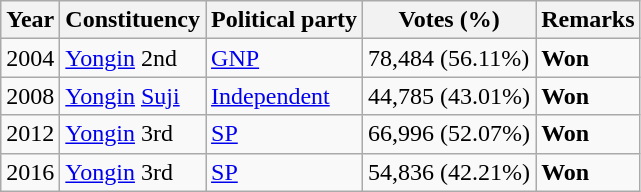<table class="wikitable">
<tr>
<th>Year</th>
<th>Constituency</th>
<th>Political party</th>
<th>Votes (%)</th>
<th>Remarks</th>
</tr>
<tr>
<td>2004</td>
<td><a href='#'>Yongin</a> 2nd</td>
<td><a href='#'>GNP</a></td>
<td>78,484 (56.11%)</td>
<td><strong>Won</strong></td>
</tr>
<tr>
<td>2008</td>
<td><a href='#'>Yongin</a> <a href='#'>Suji</a></td>
<td><a href='#'>Independent</a></td>
<td>44,785 (43.01%)</td>
<td><strong>Won</strong></td>
</tr>
<tr>
<td>2012</td>
<td><a href='#'>Yongin</a> 3rd</td>
<td><a href='#'>SP</a></td>
<td>66,996 (52.07%)</td>
<td><strong>Won</strong></td>
</tr>
<tr>
<td>2016</td>
<td><a href='#'>Yongin</a> 3rd</td>
<td><a href='#'>SP</a></td>
<td>54,836 (42.21%)</td>
<td><strong>Won</strong></td>
</tr>
</table>
